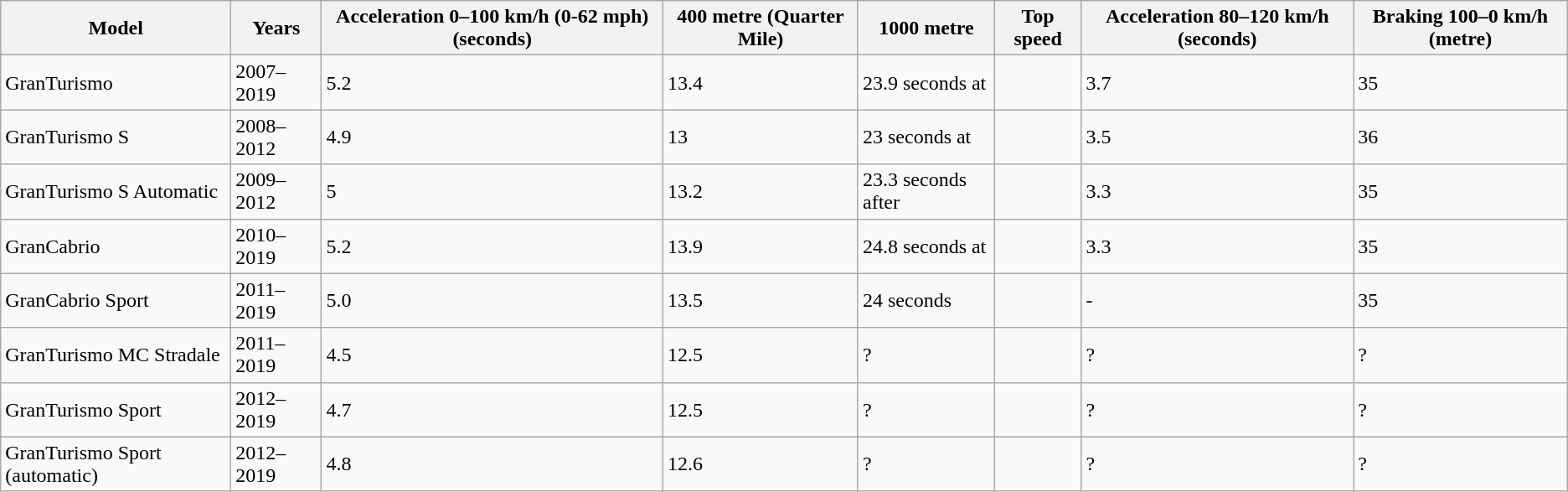<table class="wikitable sortable">
<tr>
<th>Model</th>
<th>Years</th>
<th>Acceleration 0–100 km/h (0-62 mph) (seconds)</th>
<th>400 metre (Quarter Mile)</th>
<th>1000 metre</th>
<th>Top speed</th>
<th>Acceleration 80–120 km/h (seconds)</th>
<th>Braking 100–0 km/h (metre)</th>
</tr>
<tr>
<td>GranTurismo</td>
<td>2007–2019</td>
<td>5.2</td>
<td>13.4</td>
<td>23.9 seconds at </td>
<td></td>
<td>3.7</td>
<td>35</td>
</tr>
<tr>
<td>GranTurismo S</td>
<td>2008–2012</td>
<td>4.9</td>
<td>13</td>
<td>23 seconds at </td>
<td></td>
<td>3.5</td>
<td>36</td>
</tr>
<tr>
<td>GranTurismo S Automatic</td>
<td>2009–2012</td>
<td>5</td>
<td>13.2</td>
<td>23.3 seconds after </td>
<td></td>
<td>3.3</td>
<td>35</td>
</tr>
<tr>
<td>GranCabrio</td>
<td>2010–2019</td>
<td>5.2</td>
<td>13.9</td>
<td>24.8 seconds at </td>
<td></td>
<td>3.3</td>
<td>35</td>
</tr>
<tr>
<td>GranCabrio Sport</td>
<td>2011–2019</td>
<td>5.0</td>
<td>13.5</td>
<td>24 seconds</td>
<td></td>
<td>-</td>
<td>35</td>
</tr>
<tr>
<td>GranTurismo MC Stradale</td>
<td>2011–2019</td>
<td>4.5</td>
<td>12.5</td>
<td>?</td>
<td></td>
<td>?</td>
<td>?</td>
</tr>
<tr>
<td>GranTurismo Sport</td>
<td>2012–2019</td>
<td>4.7</td>
<td>12.5</td>
<td>?</td>
<td></td>
<td>?</td>
<td>?</td>
</tr>
<tr>
<td>GranTurismo Sport (automatic)</td>
<td>2012–2019</td>
<td>4.8</td>
<td>12.6</td>
<td>?</td>
<td></td>
<td>?</td>
<td>?</td>
</tr>
</table>
